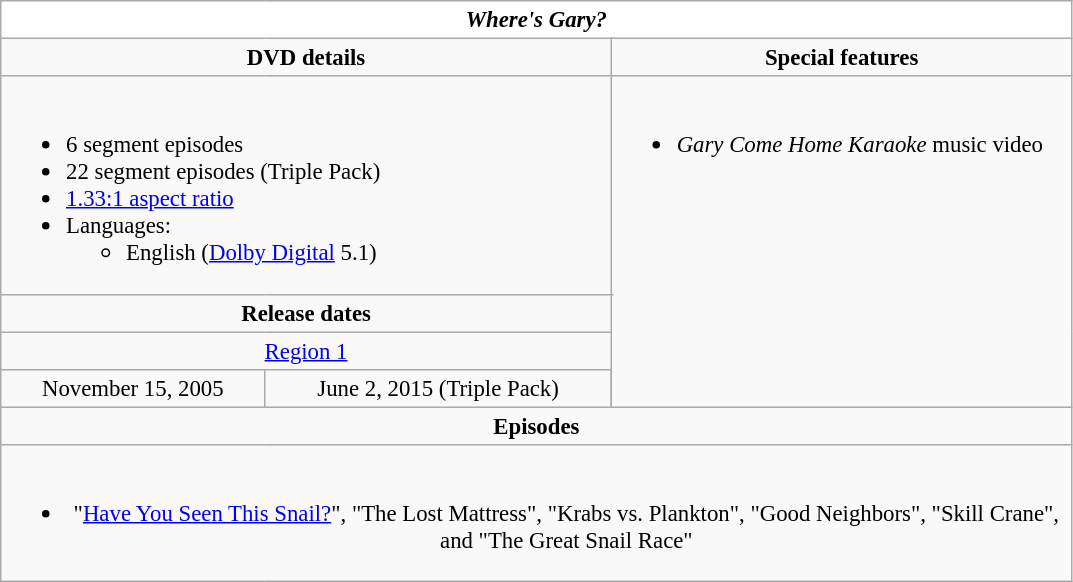<table class="wikitable" style="font-size: 95%;">
<tr style="background:#FFF; color:#000;">
<td colspan="4" align="center"><strong><em>Where's Gary?</em></strong></td>
</tr>
<tr valign="top">
<td style="text-align:center; width:400px;" colspan="3"><strong>DVD details</strong></td>
<td style="width:300px; text-align:center;"><strong>Special features</strong></td>
</tr>
<tr valign="top">
<td colspan="3" style="text-align:left; width:400px;"><br><ul><li>6 segment episodes</li><li>22 segment episodes (Triple Pack)</li><li><a href='#'>1.33:1 aspect ratio</a></li><li>Languages:<ul><li>English (<a href='#'>Dolby Digital</a> 5.1)</li></ul></li></ul></td>
<td rowspan="4" style="text-align:left; width:300px;"><br><ul><li><em>Gary Come Home Karaoke</em> music video</li></ul></td>
</tr>
<tr>
<td colspan="3" style="text-align:center;"><strong>Release dates</strong></td>
</tr>
<tr>
<td colspan="3" style="text-align:center;"><a href='#'>Region 1</a></td>
</tr>
<tr style="text-align:center;">
<td>November 15, 2005</td>
<td>June 2, 2015 (Triple Pack)</td>
</tr>
<tr>
<td style="text-align:center; width:400px;" colspan="4"><strong>Episodes</strong></td>
</tr>
<tr>
<td style="text-align:center; width:400px;" colspan="4"><br><ul><li>"<a href='#'>Have You Seen This Snail?</a>", "The Lost Mattress", "Krabs vs. Plankton", "Good Neighbors", "Skill Crane", and "The Great Snail Race"</li></ul></td>
</tr>
</table>
